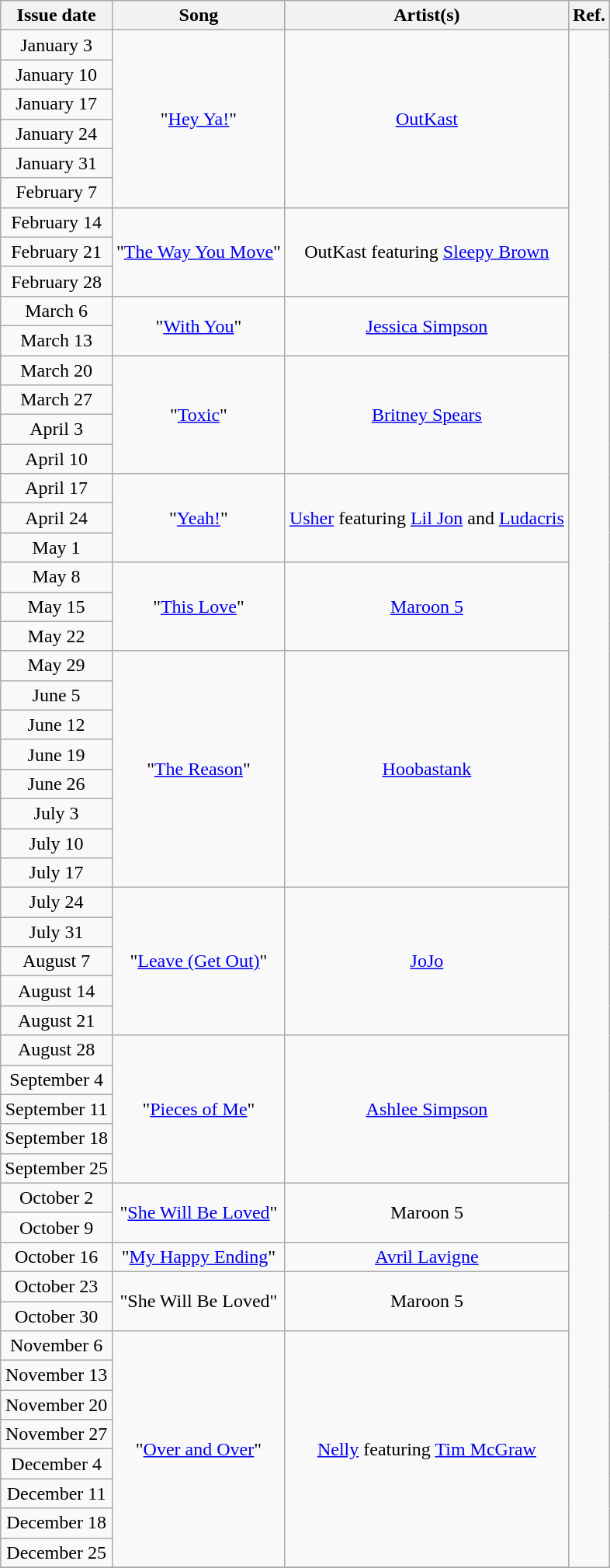<table class="wikitable" style="text-align: center;">
<tr>
<th>Issue date</th>
<th>Song</th>
<th>Artist(s)</th>
<th>Ref.</th>
</tr>
<tr>
<td>January 3</td>
<td rowspan="6">"<a href='#'>Hey Ya!</a>"</td>
<td rowspan="6"><a href='#'>OutKast</a></td>
<td rowspan="53"></td>
</tr>
<tr>
<td>January 10</td>
</tr>
<tr>
<td>January 17</td>
</tr>
<tr>
<td>January 24</td>
</tr>
<tr>
<td>January 31</td>
</tr>
<tr>
<td>February 7</td>
</tr>
<tr>
<td>February 14</td>
<td rowspan="3">"<a href='#'>The Way You Move</a>"</td>
<td rowspan="3">OutKast featuring <a href='#'>Sleepy Brown</a></td>
</tr>
<tr>
<td>February 21</td>
</tr>
<tr>
<td>February 28</td>
</tr>
<tr>
<td>March 6</td>
<td rowspan="2">"<a href='#'>With You</a>"</td>
<td rowspan="2"><a href='#'>Jessica Simpson</a></td>
</tr>
<tr>
<td>March 13</td>
</tr>
<tr>
<td>March 20</td>
<td rowspan="4">"<a href='#'>Toxic</a>"</td>
<td rowspan="4"><a href='#'>Britney Spears</a></td>
</tr>
<tr>
<td>March 27</td>
</tr>
<tr>
<td>April 3</td>
</tr>
<tr>
<td>April 10</td>
</tr>
<tr>
<td>April 17</td>
<td rowspan="3">"<a href='#'>Yeah!</a>"</td>
<td rowspan="3"><a href='#'>Usher</a> featuring <a href='#'>Lil Jon</a> and <a href='#'>Ludacris</a></td>
</tr>
<tr>
<td>April 24</td>
</tr>
<tr>
<td>May 1</td>
</tr>
<tr>
<td>May 8</td>
<td rowspan="3">"<a href='#'>This Love</a>"</td>
<td rowspan="3"><a href='#'>Maroon 5</a></td>
</tr>
<tr>
<td>May 15</td>
</tr>
<tr>
<td>May 22</td>
</tr>
<tr>
<td>May 29</td>
<td rowspan="8">"<a href='#'>The Reason</a>"</td>
<td rowspan="8"><a href='#'>Hoobastank</a></td>
</tr>
<tr>
<td>June 5</td>
</tr>
<tr>
<td>June 12</td>
</tr>
<tr>
<td>June 19</td>
</tr>
<tr>
<td>June 26</td>
</tr>
<tr>
<td>July 3</td>
</tr>
<tr>
<td>July 10</td>
</tr>
<tr>
<td>July 17</td>
</tr>
<tr>
<td>July 24</td>
<td rowspan="5">"<a href='#'>Leave (Get Out)</a>"</td>
<td rowspan="5"><a href='#'>JoJo</a></td>
</tr>
<tr>
<td>July 31</td>
</tr>
<tr>
<td>August 7</td>
</tr>
<tr>
<td>August 14</td>
</tr>
<tr>
<td>August 21</td>
</tr>
<tr>
<td>August 28</td>
<td rowspan="5">"<a href='#'>Pieces of Me</a>"</td>
<td rowspan="5"><a href='#'>Ashlee Simpson</a></td>
</tr>
<tr>
<td>September 4</td>
</tr>
<tr>
<td>September 11</td>
</tr>
<tr>
<td>September 18</td>
</tr>
<tr>
<td>September 25</td>
</tr>
<tr>
<td>October 2</td>
<td rowspan="2">"<a href='#'>She Will Be Loved</a>"</td>
<td rowspan="2">Maroon 5</td>
</tr>
<tr>
<td>October 9</td>
</tr>
<tr>
<td>October 16</td>
<td>"<a href='#'>My Happy Ending</a>"</td>
<td><a href='#'>Avril Lavigne</a></td>
</tr>
<tr>
<td>October 23</td>
<td rowspan="2">"She Will Be Loved"</td>
<td rowspan="2">Maroon 5</td>
</tr>
<tr>
<td>October 30</td>
</tr>
<tr>
<td>November 6</td>
<td rowspan="8">"<a href='#'>Over and Over</a>"</td>
<td rowspan="8"><a href='#'>Nelly</a> featuring <a href='#'>Tim McGraw</a></td>
</tr>
<tr>
<td>November 13</td>
</tr>
<tr>
<td>November 20</td>
</tr>
<tr>
<td>November 27</td>
</tr>
<tr>
<td>December 4</td>
</tr>
<tr>
<td>December 11</td>
</tr>
<tr>
<td>December 18</td>
</tr>
<tr>
<td>December 25</td>
</tr>
<tr>
</tr>
</table>
